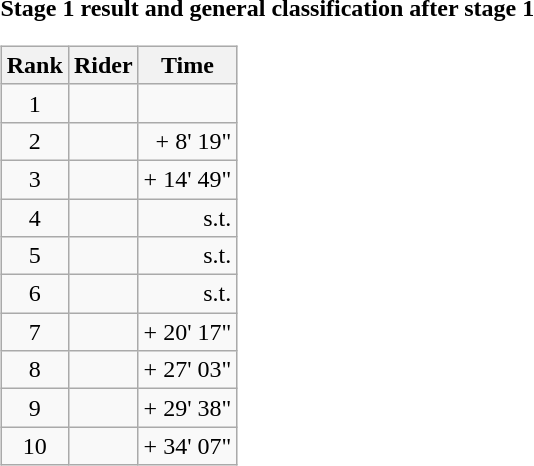<table>
<tr>
<td><strong>Stage 1 result and general classification after stage 1</strong><br><table class="wikitable">
<tr>
<th scope="col">Rank</th>
<th scope="col">Rider</th>
<th scope="col">Time</th>
</tr>
<tr>
<td style="text-align:center;">1</td>
<td></td>
<td style="text-align:right;"></td>
</tr>
<tr>
<td style="text-align:center;">2</td>
<td></td>
<td style="text-align:right;">+ 8' 19"</td>
</tr>
<tr>
<td style="text-align:center;">3</td>
<td></td>
<td style="text-align:right;">+ 14' 49"</td>
</tr>
<tr>
<td style="text-align:center;">4</td>
<td></td>
<td style="text-align:right;">s.t.</td>
</tr>
<tr>
<td style="text-align:center;">5</td>
<td></td>
<td style="text-align:right;">s.t.</td>
</tr>
<tr>
<td style="text-align:center;">6</td>
<td></td>
<td style="text-align:right;">s.t.</td>
</tr>
<tr>
<td style="text-align:center;">7</td>
<td></td>
<td style="text-align:right;">+ 20' 17"</td>
</tr>
<tr>
<td style="text-align:center;">8</td>
<td></td>
<td style="text-align:right;">+ 27' 03"</td>
</tr>
<tr>
<td style="text-align:center;">9</td>
<td></td>
<td style="text-align:right;">+ 29' 38"</td>
</tr>
<tr>
<td style="text-align:center;">10</td>
<td></td>
<td style="text-align:right;">+ 34' 07"</td>
</tr>
</table>
</td>
</tr>
</table>
